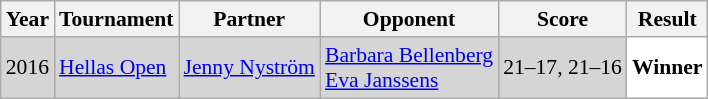<table class="sortable wikitable" style="font-size: 90%;">
<tr>
<th>Year</th>
<th>Tournament</th>
<th>Partner</th>
<th>Opponent</th>
<th>Score</th>
<th>Result</th>
</tr>
<tr style="background:#D5D5D5">
<td align="center">2016</td>
<td align="left"><a href='#'>Hellas Open</a></td>
<td align="left"> <a href='#'>Jenny Nyström</a></td>
<td align="left"> <a href='#'>Barbara Bellenberg</a> <br>  <a href='#'>Eva Janssens</a></td>
<td align="left">21–17, 21–16</td>
<td style="text-align:left; background:white"> <strong>Winner</strong></td>
</tr>
</table>
